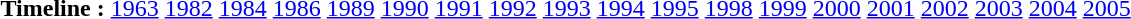<table border="0" class="toccolours">
<tr>
<th>Timeline :</th>
<td><a href='#'>1963</a> <a href='#'>1982</a> <a href='#'>1984</a> <a href='#'>1986</a> <a href='#'>1989</a>  <a href='#'>1990</a> <a href='#'>1991</a> <a href='#'>1992</a> <a href='#'>1993</a> <a href='#'>1994</a> <a href='#'>1995</a> <a href='#'>1998</a> <a href='#'>1999</a> <a href='#'>2000</a> <a href='#'>2001</a> <a href='#'>2002</a> <a href='#'>2003</a> <a href='#'>2004</a> <a href='#'>2005</a></td>
</tr>
</table>
